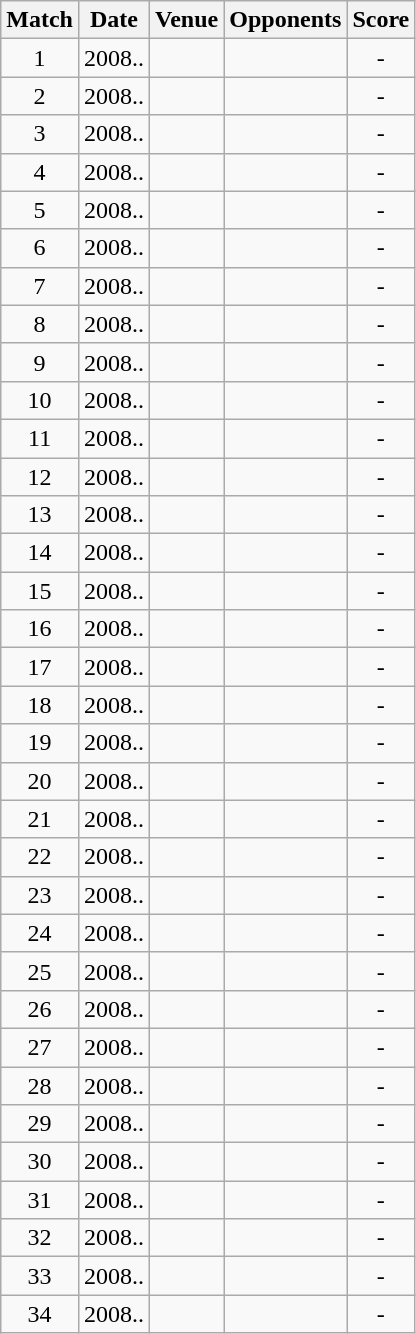<table class="wikitable" style="text-align:center;">
<tr>
<th>Match</th>
<th>Date</th>
<th>Venue</th>
<th>Opponents</th>
<th>Score</th>
</tr>
<tr>
<td>1</td>
<td>2008..</td>
<td></td>
<td></td>
<td>-</td>
</tr>
<tr>
<td>2</td>
<td>2008..</td>
<td></td>
<td></td>
<td>-</td>
</tr>
<tr>
<td>3</td>
<td>2008..</td>
<td></td>
<td></td>
<td>-</td>
</tr>
<tr>
<td>4</td>
<td>2008..</td>
<td></td>
<td></td>
<td>-</td>
</tr>
<tr>
<td>5</td>
<td>2008..</td>
<td></td>
<td></td>
<td>-</td>
</tr>
<tr>
<td>6</td>
<td>2008..</td>
<td></td>
<td></td>
<td>-</td>
</tr>
<tr>
<td>7</td>
<td>2008..</td>
<td></td>
<td></td>
<td>-</td>
</tr>
<tr>
<td>8</td>
<td>2008..</td>
<td></td>
<td></td>
<td>-</td>
</tr>
<tr>
<td>9</td>
<td>2008..</td>
<td></td>
<td></td>
<td>-</td>
</tr>
<tr>
<td>10</td>
<td>2008..</td>
<td></td>
<td></td>
<td>-</td>
</tr>
<tr>
<td>11</td>
<td>2008..</td>
<td></td>
<td></td>
<td>-</td>
</tr>
<tr>
<td>12</td>
<td>2008..</td>
<td></td>
<td></td>
<td>-</td>
</tr>
<tr>
<td>13</td>
<td>2008..</td>
<td></td>
<td></td>
<td>-</td>
</tr>
<tr>
<td>14</td>
<td>2008..</td>
<td></td>
<td></td>
<td>-</td>
</tr>
<tr>
<td>15</td>
<td>2008..</td>
<td></td>
<td></td>
<td>-</td>
</tr>
<tr>
<td>16</td>
<td>2008..</td>
<td></td>
<td></td>
<td>-</td>
</tr>
<tr>
<td>17</td>
<td>2008..</td>
<td></td>
<td></td>
<td>-</td>
</tr>
<tr>
<td>18</td>
<td>2008..</td>
<td></td>
<td></td>
<td>-</td>
</tr>
<tr>
<td>19</td>
<td>2008..</td>
<td></td>
<td></td>
<td>-</td>
</tr>
<tr>
<td>20</td>
<td>2008..</td>
<td></td>
<td></td>
<td>-</td>
</tr>
<tr>
<td>21</td>
<td>2008..</td>
<td></td>
<td></td>
<td>-</td>
</tr>
<tr>
<td>22</td>
<td>2008..</td>
<td></td>
<td></td>
<td>-</td>
</tr>
<tr>
<td>23</td>
<td>2008..</td>
<td></td>
<td></td>
<td>-</td>
</tr>
<tr>
<td>24</td>
<td>2008..</td>
<td></td>
<td></td>
<td>-</td>
</tr>
<tr>
<td>25</td>
<td>2008..</td>
<td></td>
<td></td>
<td>-</td>
</tr>
<tr>
<td>26</td>
<td>2008..</td>
<td></td>
<td></td>
<td>-</td>
</tr>
<tr>
<td>27</td>
<td>2008..</td>
<td></td>
<td></td>
<td>-</td>
</tr>
<tr>
<td>28</td>
<td>2008..</td>
<td></td>
<td></td>
<td>-</td>
</tr>
<tr>
<td>29</td>
<td>2008..</td>
<td></td>
<td></td>
<td>-</td>
</tr>
<tr>
<td>30</td>
<td>2008..</td>
<td></td>
<td></td>
<td>-</td>
</tr>
<tr>
<td>31</td>
<td>2008..</td>
<td></td>
<td></td>
<td>-</td>
</tr>
<tr>
<td>32</td>
<td>2008..</td>
<td></td>
<td></td>
<td>-</td>
</tr>
<tr>
<td>33</td>
<td>2008..</td>
<td></td>
<td></td>
<td>-</td>
</tr>
<tr>
<td>34</td>
<td>2008..</td>
<td></td>
<td></td>
<td>-</td>
</tr>
</table>
